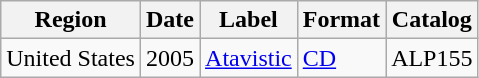<table class="wikitable">
<tr>
<th>Region</th>
<th>Date</th>
<th>Label</th>
<th>Format</th>
<th>Catalog</th>
</tr>
<tr>
<td>United States</td>
<td>2005</td>
<td><a href='#'>Atavistic</a></td>
<td><a href='#'>CD</a></td>
<td>ALP155</td>
</tr>
</table>
